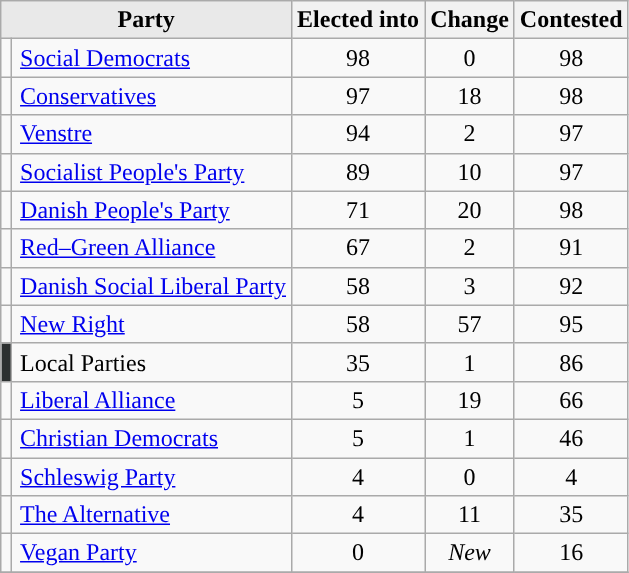<table class="wikitable">
<tr>
<th style="background-color:#E9E9E9" colspan="2">Party</th>
<th style="background-color":#E9E9E9">Elected into</th>
<th style="background-color":#E9E9E9">Change</th>
<th style="background-color":#E9E9E9">Contested</th>
</tr>
<tr>
<td style="background:"></td>
<td style="padding-left:5px;"><a href='#'>Social Democrats</a></td>
<td align="center">98</td>
<td align="center">0</td>
<td align="center">98</td>
</tr>
<tr>
<td style="background:"></td>
<td style="padding-left:5px;"><a href='#'>Conservatives</a></td>
<td align="center">97</td>
<td align="center"> 18</td>
<td align="center">98</td>
</tr>
<tr>
<td style="background:"></td>
<td style="padding-left:5px;"><a href='#'>Venstre</a></td>
<td align="center">94</td>
<td align="center"> 2</td>
<td align="center">97</td>
</tr>
<tr>
<td style="background:"></td>
<td style="padding-left:5px;"><a href='#'>Socialist People's Party</a></td>
<td align="center">89</td>
<td align="center"> 10</td>
<td align="center">97</td>
</tr>
<tr>
<td style="background:"></td>
<td style="padding-left:5px;"><a href='#'>Danish People's Party</a></td>
<td align="center">71</td>
<td align="center"> 20</td>
<td align="center">98</td>
</tr>
<tr>
<td style="background:"></td>
<td style="padding-left:5px;"><a href='#'>Red–Green Alliance</a></td>
<td align="center">67</td>
<td align="center"> 2</td>
<td align="center">91</td>
</tr>
<tr>
<td style="background:"></td>
<td style="padding-left:5px;"><a href='#'>Danish Social Liberal Party</a></td>
<td align="center">58</td>
<td align="center"> 3</td>
<td align="center">92</td>
</tr>
<tr>
<td style="background:"></td>
<td style="padding-left:5px;"><a href='#'>New Right</a></td>
<td align="center">58</td>
<td align="center"> 57</td>
<td align="center">95</td>
</tr>
<tr>
<td style="background:#2c3030; text-align:center;"></td>
<td style="padding-left:5px;">Local Parties</td>
<td align="center">35</td>
<td align="center"> 1</td>
<td align="center">86</td>
</tr>
<tr>
<td style="background:"></td>
<td style="padding-left:5px;"><a href='#'>Liberal Alliance</a></td>
<td align="center">5</td>
<td align="center"> 19</td>
<td align="center">66</td>
</tr>
<tr>
<td style="background:"></td>
<td style="padding-left:5px;"><a href='#'>Christian Democrats</a></td>
<td align="center">5</td>
<td align="center"> 1</td>
<td align="center">46</td>
</tr>
<tr>
<td style="background:"></td>
<td style="padding-left:5px;"><a href='#'>Schleswig Party</a></td>
<td align="center">4</td>
<td align="center">0</td>
<td align="center">4</td>
</tr>
<tr>
<td style="background:"></td>
<td style="padding-left:5px;"><a href='#'>The Alternative</a></td>
<td align="center">4</td>
<td align="center"> 11</td>
<td align="center">35</td>
</tr>
<tr>
<td style="background:"></td>
<td style="padding-left:5px;"><a href='#'>Vegan Party</a></td>
<td align="center">0</td>
<td align="center"><em>New</em></td>
<td align="center">16</td>
</tr>
<tr>
</tr>
</table>
